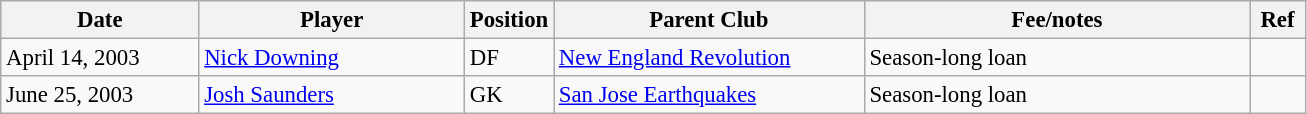<table class="wikitable" style="font-size:95%;">
<tr>
<th width=125px>Date</th>
<th width=170px>Player</th>
<th width=50px>Position</th>
<th width=200px>Parent Club</th>
<th width=250px>Fee/notes</th>
<th width=30px>Ref</th>
</tr>
<tr>
<td>April 14, 2003</td>
<td> <a href='#'>Nick Downing</a></td>
<td>DF</td>
<td> <a href='#'>New England Revolution</a></td>
<td>Season-long loan</td>
<td></td>
</tr>
<tr>
<td>June 25, 2003</td>
<td> <a href='#'>Josh Saunders</a></td>
<td>GK</td>
<td> <a href='#'>San Jose Earthquakes</a></td>
<td>Season-long loan</td>
<td></td>
</tr>
</table>
